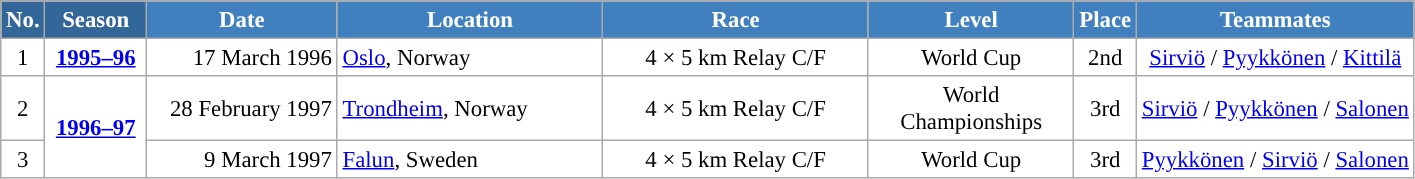<table class="wikitable sortable" style="font-size:95%; text-align:center; border:grey solid 1px; border-collapse:collapse; background:#ffffff;">
<tr style="background:#efefef;">
<th style="background-color:#369; color:white;">No.</th>
<th style="background-color:#369; color:white;">Season</th>
<th style="background-color:#4180be; color:white; width:120px;">Date</th>
<th style="background-color:#4180be; color:white; width:170px;">Location</th>
<th style="background-color:#4180be; color:white; width:170px;">Race</th>
<th style="background-color:#4180be; color:white; width:130px;">Level</th>
<th style="background-color:#4180be; color:white;">Place</th>
<th style="background-color:#4180be; color:white;">Teammates</th>
</tr>
<tr>
<td align=center>1</td>
<td rowspan=1 align=center><strong> <a href='#'>1995–96</a> </strong></td>
<td align=right>17 March 1996</td>
<td align=left> <a href='#'>Oslo</a>, Norway</td>
<td>4 × 5 km Relay C/F</td>
<td>World Cup</td>
<td>2nd</td>
<td><a href='#'>Sirviö</a> / <a href='#'>Pyykkönen</a> / <a href='#'>Kittilä</a></td>
</tr>
<tr>
<td align=center>2</td>
<td rowspan=2 align=center><strong> <a href='#'>1996–97</a> </strong></td>
<td align=right>28 February 1997</td>
<td align=left> <a href='#'>Trondheim</a>, Norway</td>
<td>4 × 5 km Relay C/F</td>
<td>World Championships</td>
<td>3rd</td>
<td><a href='#'>Sirviö</a> / <a href='#'>Pyykkönen</a> / <a href='#'>Salonen</a></td>
</tr>
<tr>
<td align=center>3</td>
<td align=right>9 March 1997</td>
<td align=left> <a href='#'>Falun</a>, Sweden</td>
<td>4 × 5 km Relay C/F</td>
<td>World Cup</td>
<td>3rd</td>
<td><a href='#'>Pyykkönen</a> / <a href='#'>Sirviö</a> / <a href='#'>Salonen</a></td>
</tr>
</table>
